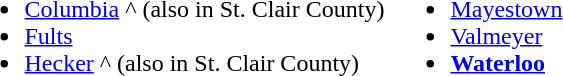<table>
<tr valign="top">
<td><br><ul><li><a href='#'>Columbia</a> ^ (also in St. Clair County)</li><li><a href='#'>Fults</a></li><li><a href='#'>Hecker</a> ^ (also in St. Clair County)</li></ul></td>
<td><br><ul><li><a href='#'>Mayestown</a></li><li><a href='#'>Valmeyer</a></li><li><a href='#'><strong>Waterloo</strong></a></li></ul></td>
</tr>
</table>
